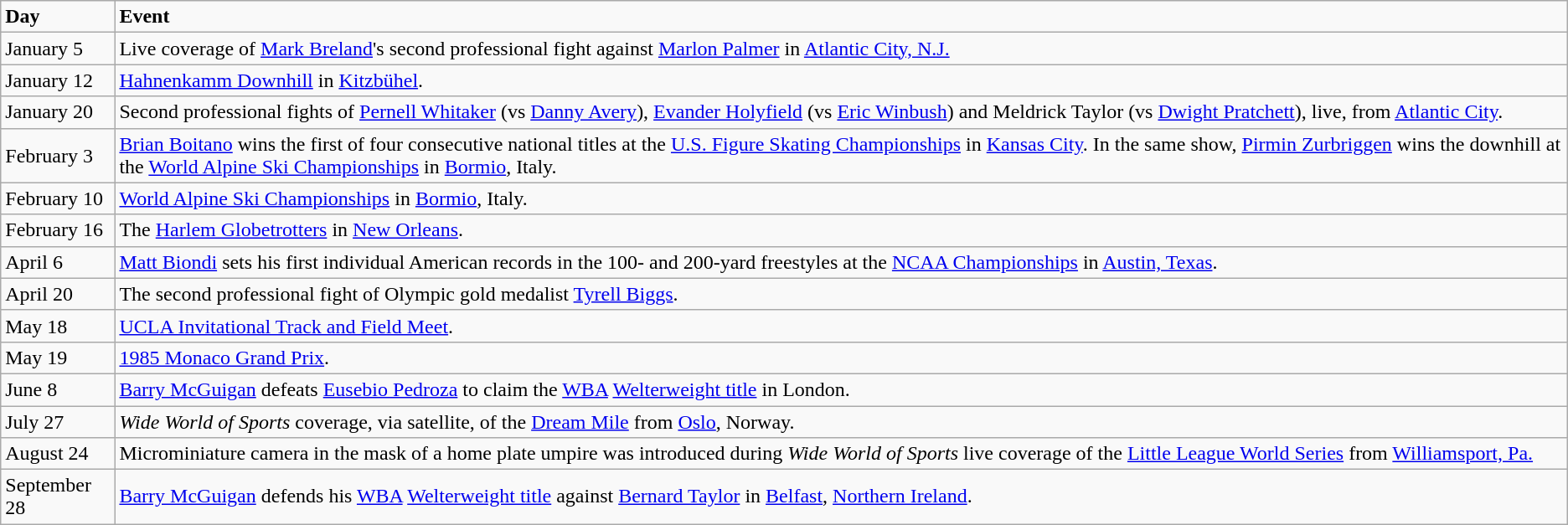<table class="wikitable">
<tr>
<td><strong>Day</strong></td>
<td><strong>Event</strong></td>
</tr>
<tr>
<td>January 5</td>
<td>Live coverage of <a href='#'>Mark Breland</a>'s second professional fight against <a href='#'>Marlon Palmer</a> in <a href='#'>Atlantic City, N.J.</a></td>
</tr>
<tr>
<td>January 12</td>
<td><a href='#'>Hahnenkamm Downhill</a> in <a href='#'>Kitzbühel</a>.</td>
</tr>
<tr>
<td>January 20</td>
<td>Second professional fights of <a href='#'>Pernell Whitaker</a> (vs <a href='#'>Danny Avery</a>), <a href='#'>Evander Holyfield</a> (vs <a href='#'>Eric Winbush</a>) and Meldrick Taylor (vs <a href='#'>Dwight Pratchett</a>), live, from <a href='#'>Atlantic City</a>.</td>
</tr>
<tr>
<td>February 3</td>
<td><a href='#'>Brian Boitano</a> wins the first of four consecutive national titles at the <a href='#'>U.S. Figure Skating Championships</a> in <a href='#'>Kansas City</a>. In the same show, <a href='#'>Pirmin Zurbriggen</a> wins the downhill at the <a href='#'>World Alpine Ski Championships</a> in <a href='#'>Bormio</a>, Italy.</td>
</tr>
<tr>
<td>February 10</td>
<td><a href='#'>World Alpine Ski Championships</a> in <a href='#'>Bormio</a>, Italy.</td>
</tr>
<tr>
<td>February 16</td>
<td>The <a href='#'>Harlem Globetrotters</a> in <a href='#'>New Orleans</a>.</td>
</tr>
<tr>
<td>April 6</td>
<td><a href='#'>Matt Biondi</a> sets his first individual American records in the 100- and 200-yard freestyles at the <a href='#'>NCAA Championships</a> in <a href='#'>Austin, Texas</a>.</td>
</tr>
<tr>
<td>April 20</td>
<td>The second professional fight of Olympic gold medalist <a href='#'>Tyrell Biggs</a>.</td>
</tr>
<tr>
<td>May 18</td>
<td><a href='#'>UCLA Invitational Track and Field Meet</a>.</td>
</tr>
<tr>
<td>May 19</td>
<td><a href='#'>1985 Monaco Grand Prix</a>.</td>
</tr>
<tr>
<td>June 8</td>
<td><a href='#'>Barry McGuigan</a> defeats <a href='#'>Eusebio Pedroza</a> to claim the <a href='#'>WBA</a> <a href='#'>Welterweight title</a> in London.</td>
</tr>
<tr>
<td>July 27</td>
<td><em>Wide World of Sports</em> coverage, via satellite, of the <a href='#'>Dream Mile</a> from <a href='#'>Oslo</a>, Norway.</td>
</tr>
<tr>
<td>August 24</td>
<td>Microminiature camera in the mask of a home plate umpire was introduced during <em>Wide World of Sports</em> live coverage of the <a href='#'>Little League World Series</a> from <a href='#'>Williamsport, Pa.</a></td>
</tr>
<tr>
<td>September 28</td>
<td><a href='#'>Barry McGuigan</a> defends his <a href='#'>WBA</a> <a href='#'>Welterweight title</a> against <a href='#'>Bernard Taylor</a> in <a href='#'>Belfast</a>, <a href='#'>Northern Ireland</a>.</td>
</tr>
</table>
